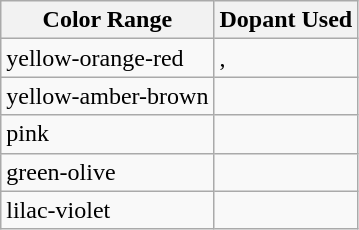<table class="wikitable">
<tr>
<th>Color Range</th>
<th>Dopant Used</th>
</tr>
<tr>
<td>yellow-orange-red</td>
<td>, </td>
</tr>
<tr>
<td>yellow-amber-brown</td>
<td><strong></strong></td>
</tr>
<tr>
<td>pink</td>
<td></td>
</tr>
<tr>
<td>green-olive</td>
<td></td>
</tr>
<tr>
<td>lilac-violet</td>
<td></td>
</tr>
</table>
